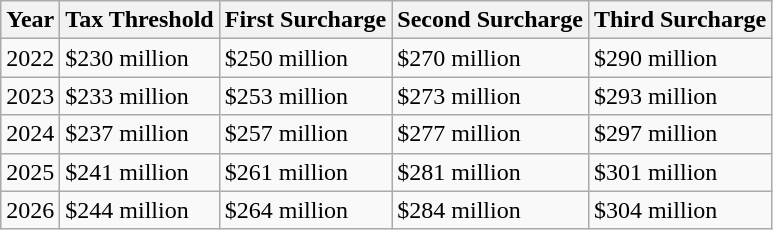<table class="wikitable">
<tr>
<th>Year</th>
<th>Tax Threshold</th>
<th>First Surcharge</th>
<th>Second Surcharge</th>
<th>Third Surcharge</th>
</tr>
<tr>
<td>2022</td>
<td>$230 million</td>
<td>$250 million</td>
<td>$270 million</td>
<td>$290 million</td>
</tr>
<tr>
<td>2023</td>
<td>$233 million</td>
<td>$253 million</td>
<td>$273 million</td>
<td>$293 million</td>
</tr>
<tr>
<td>2024</td>
<td>$237 million</td>
<td>$257 million</td>
<td>$277 million</td>
<td>$297 million</td>
</tr>
<tr>
<td>2025</td>
<td>$241 million</td>
<td>$261 million</td>
<td>$281 million</td>
<td>$301 million</td>
</tr>
<tr>
<td>2026</td>
<td>$244 million</td>
<td>$264 million</td>
<td>$284 million</td>
<td>$304 million</td>
</tr>
</table>
